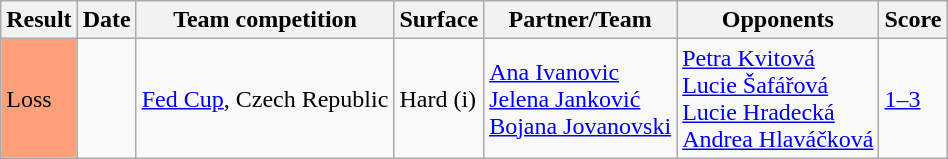<table class="sortable wikitable">
<tr>
<th>Result</th>
<th>Date</th>
<th>Team competition</th>
<th>Surface</th>
<th>Partner/Team</th>
<th>Opponents</th>
<th class="unsortable">Score</th>
</tr>
<tr>
<td style="background:#ffa07a;">Loss</td>
<td><a href='#'></a></td>
<td><a href='#'>Fed Cup</a>, Czech Republic</td>
<td>Hard (i)</td>
<td> <a href='#'>Ana Ivanovic</a> <br>  <a href='#'>Jelena Janković</a> <br>  <a href='#'>Bojana Jovanovski</a></td>
<td> <a href='#'>Petra Kvitová</a> <br>  <a href='#'>Lucie Šafářová</a> <br>  <a href='#'>Lucie Hradecká</a> <br>  <a href='#'>Andrea Hlaváčková</a></td>
<td><a href='#'>1–3</a></td>
</tr>
</table>
